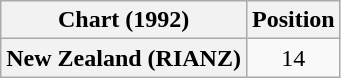<table class="wikitable plainrowheaders" style="text-align:center">
<tr>
<th>Chart (1992)</th>
<th>Position</th>
</tr>
<tr>
<th scope="row">New Zealand (RIANZ)</th>
<td>14</td>
</tr>
</table>
